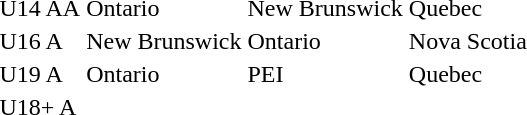<table>
<tr>
<td>U14 AA</td>
<td>     Ontario</td>
<td>    New Brunswick</td>
<td>   Quebec</td>
</tr>
<tr>
<td>U16 A</td>
<td>    New Brunswick</td>
<td>     Ontario</td>
<td>    Nova Scotia</td>
</tr>
<tr>
<td>U19 A</td>
<td>     Ontario</td>
<td>   PEI</td>
<td>    Quebec</td>
</tr>
<tr>
<td>U18+ A</td>
<td></td>
<td></td>
<td></td>
</tr>
</table>
